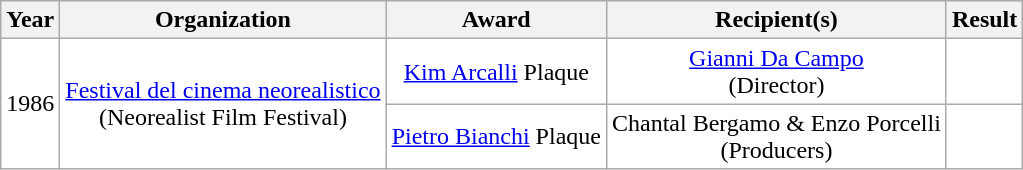<table class="wikitable" rowspan=5; style="text-align: center; background:#ffffff;">
<tr>
<th>Year</th>
<th>Organization</th>
<th>Award</th>
<th>Recipient(s)</th>
<th>Result</th>
</tr>
<tr>
<td rowspan=2>1986</td>
<td rowspan=2><a href='#'>Festival del cinema neorealistico</a><br>(Neorealist Film Festival)</td>
<td><a href='#'>Kim Arcalli</a> Plaque</td>
<td><a href='#'>Gianni Da Campo</a><br>(Director)</td>
<td></td>
</tr>
<tr>
<td><a href='#'>Pietro Bianchi</a> Plaque</td>
<td>Chantal Bergamo & Enzo Porcelli<br>(Producers)</td>
<td></td>
</tr>
</table>
